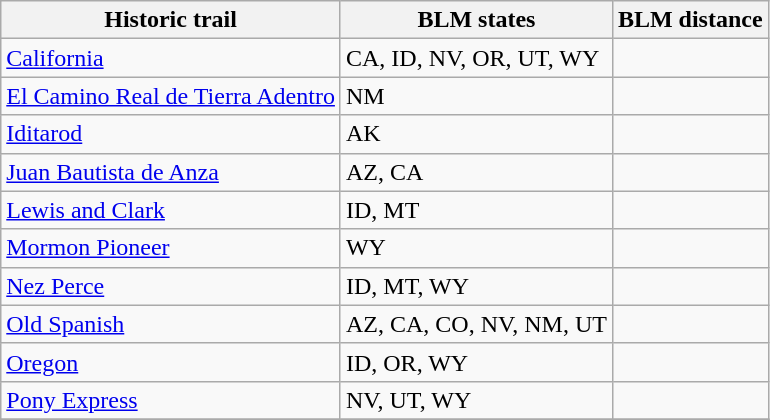<table class="wikitable sortable">
<tr>
<th>Historic trail</th>
<th>BLM states</th>
<th>BLM distance</th>
</tr>
<tr ->
<td><a href='#'>California</a></td>
<td>CA, ID, NV, OR, UT, WY</td>
<td></td>
</tr>
<tr ->
<td><a href='#'>El Camino Real de Tierra Adentro</a></td>
<td>NM</td>
<td></td>
</tr>
<tr ->
<td><a href='#'>Iditarod</a></td>
<td>AK</td>
<td></td>
</tr>
<tr ->
<td><a href='#'>Juan Bautista de Anza</a></td>
<td>AZ, CA</td>
<td></td>
</tr>
<tr ->
<td><a href='#'>Lewis and Clark</a></td>
<td>ID, MT</td>
<td></td>
</tr>
<tr ->
<td><a href='#'>Mormon Pioneer</a></td>
<td>WY</td>
<td></td>
</tr>
<tr ->
<td><a href='#'>Nez Perce</a></td>
<td>ID, MT, WY</td>
<td></td>
</tr>
<tr ->
<td><a href='#'>Old Spanish</a></td>
<td>AZ, CA, CO, NV, NM, UT</td>
<td></td>
</tr>
<tr ->
<td><a href='#'>Oregon</a></td>
<td>ID, OR, WY</td>
<td></td>
</tr>
<tr ->
<td><a href='#'>Pony Express</a></td>
<td>NV, UT, WY</td>
<td></td>
</tr>
<tr ->
</tr>
</table>
